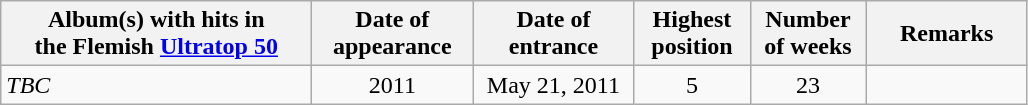<table class="wikitable" style="text-align: center">
<tr>
<th style="width:200px;">Album(s) with hits in<br> the Flemish <a href='#'>Ultratop 50</a></th>
<th style="width:100px;">Date of<br>appearance</th>
<th style="width:100px;">Date of<br>entrance</th>
<th style="width:70px;">Highest<br>position</th>
<th style="width:70px;">Number<br>of weeks</th>
<th style="width:100px;">Remarks</th>
</tr>
<tr>
<td align="left"><em>TBC</em></td>
<td>2011</td>
<td>May 21, 2011</td>
<td>5</td>
<td>23</td>
<td></td>
</tr>
</table>
